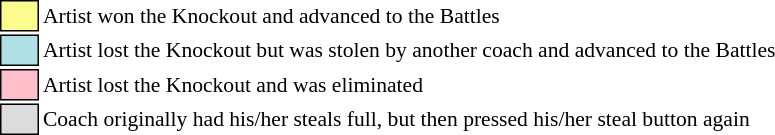<table class="toccolours" style="font-size: 90%; white-space: nowrap;">
<tr>
<td style="background:#fdfc8f; border:1px solid black;">      </td>
<td>Artist won the Knockout and advanced to the Battles</td>
</tr>
<tr>
<td style="background:#b0e0e6; border:1px solid black;">      </td>
<td>Artist lost the Knockout but was stolen by another coach and advanced to the Battles</td>
</tr>
<tr>
<td style="background:pink; border:1px solid black;">      </td>
<td>Artist lost the Knockout and was eliminated</td>
</tr>
<tr>
<td style="background:#DCDCDC; border: 1px solid black;"> <strong></strong> </td>
<td>Coach originally had his/her steals full, but then pressed his/her steal button again</td>
</tr>
</table>
